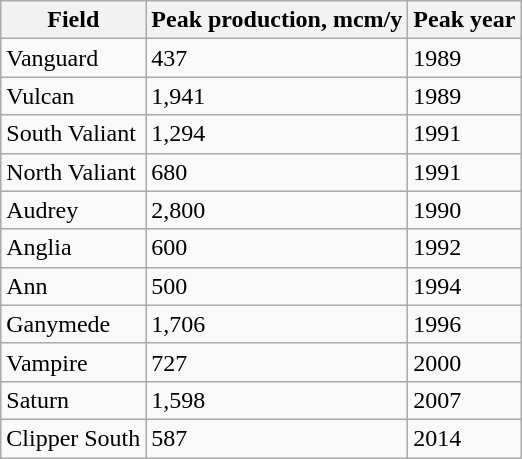<table class="wikitable">
<tr>
<th>Field</th>
<th>Peak production,  mcm/y</th>
<th>Peak year</th>
</tr>
<tr>
<td>Vanguard</td>
<td>437</td>
<td>1989</td>
</tr>
<tr>
<td>Vulcan</td>
<td>1,941</td>
<td>1989</td>
</tr>
<tr>
<td>South Valiant</td>
<td>1,294</td>
<td>1991</td>
</tr>
<tr>
<td>North Valiant</td>
<td>680</td>
<td>1991</td>
</tr>
<tr>
<td>Audrey</td>
<td>2,800</td>
<td>1990</td>
</tr>
<tr>
<td>Anglia</td>
<td>600</td>
<td>1992</td>
</tr>
<tr>
<td>Ann</td>
<td>500</td>
<td>1994</td>
</tr>
<tr>
<td>Ganymede</td>
<td>1,706</td>
<td>1996</td>
</tr>
<tr>
<td>Vampire</td>
<td>727</td>
<td>2000</td>
</tr>
<tr>
<td>Saturn</td>
<td>1,598</td>
<td>2007</td>
</tr>
<tr>
<td>Clipper South</td>
<td>587</td>
<td>2014</td>
</tr>
</table>
